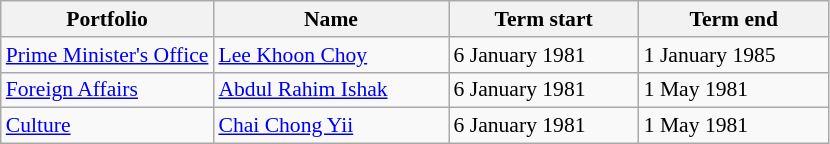<table class="wikitable unsortable" style="font-size: 90%;">
<tr>
<th scope="col">Portfolio</th>
<th scope="col" width="150px">Name</th>
<th scope="col" width="120px">Term start</th>
<th scope="col" width="120px">Term end</th>
</tr>
<tr>
<td><a href='#'>Prime Minister's Office</a></td>
<td><a href='#'>Lee Khoon Choy</a></td>
<td>6 January 1981</td>
<td>1 January 1985</td>
</tr>
<tr>
<td><a href='#'>Foreign Affairs</a></td>
<td><a href='#'>Abdul Rahim Ishak</a></td>
<td>6 January 1981</td>
<td>1 May 1981</td>
</tr>
<tr>
<td><a href='#'>Culture</a></td>
<td><a href='#'>Chai Chong Yii</a></td>
<td>6 January 1981</td>
<td>1 May 1981</td>
</tr>
</table>
